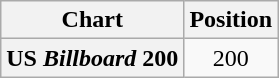<table class="wikitable plainrowheaders" style="text-align:center">
<tr>
<th>Chart</th>
<th>Position</th>
</tr>
<tr>
<th scope="row">US <em>Billboard</em> 200</th>
<td>200</td>
</tr>
</table>
